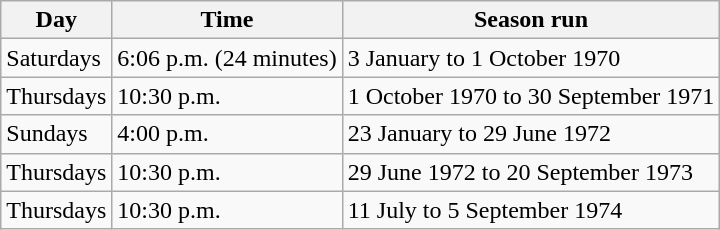<table class="wikitable">
<tr>
<th>Day</th>
<th>Time</th>
<th>Season run</th>
</tr>
<tr>
<td>Saturdays</td>
<td>6:06 p.m. (24 minutes)</td>
<td>3 January to 1 October 1970</td>
</tr>
<tr>
<td>Thursdays</td>
<td>10:30 p.m.</td>
<td>1 October 1970 to 30 September 1971</td>
</tr>
<tr>
<td>Sundays</td>
<td>4:00 p.m.</td>
<td>23 January to 29 June 1972</td>
</tr>
<tr>
<td>Thursdays</td>
<td>10:30 p.m.</td>
<td>29 June 1972 to 20 September 1973</td>
</tr>
<tr>
<td>Thursdays</td>
<td>10:30 p.m.</td>
<td>11 July to 5 September 1974</td>
</tr>
</table>
